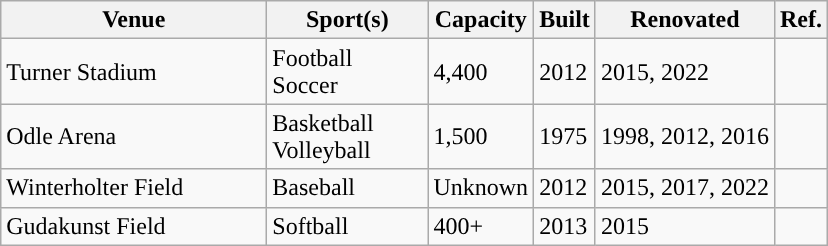<table class="wikitable sortable"; style= "text-align: ">
<tr>
<th width=170px>Venue</th>
<th width=100px>Sport(s)</th>
<th width=px>Capacity</th>
<th width=px>Built</th>
<th width=px>Renovated</th>
<th width=px>Ref.</th>
</tr>
<tr>
<td>Turner Stadium</td>
<td>Football <br> Soccer</td>
<td>4,400</td>
<td>2012</td>
<td>2015, 2022</td>
<td></td>
</tr>
<tr>
<td>Odle Arena</td>
<td>Basketball <br> Volleyball</td>
<td>1,500</td>
<td>1975</td>
<td>1998, 2012, 2016</td>
<td></td>
</tr>
<tr>
<td>Winterholter Field</td>
<td>Baseball</td>
<td>Unknown</td>
<td>2012</td>
<td>2015, 2017, 2022</td>
<td></td>
</tr>
<tr>
<td>Gudakunst Field</td>
<td>Softball</td>
<td>400+</td>
<td>2013</td>
<td>2015</td>
<td></td>
</tr>
</table>
